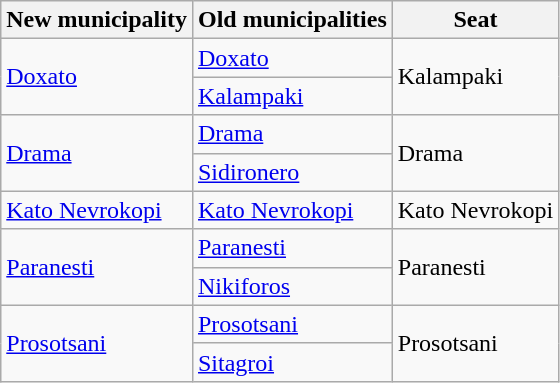<table class="wikitable">
<tr>
<th>New municipality</th>
<th>Old municipalities</th>
<th>Seat</th>
</tr>
<tr>
<td rowspan=2><a href='#'>Doxato</a></td>
<td><a href='#'>Doxato</a></td>
<td rowspan=2>Kalampaki</td>
</tr>
<tr>
<td><a href='#'>Kalampaki</a></td>
</tr>
<tr>
<td rowspan=2><a href='#'>Drama</a></td>
<td><a href='#'>Drama</a></td>
<td rowspan=2>Drama</td>
</tr>
<tr>
<td><a href='#'>Sidironero</a></td>
</tr>
<tr>
<td><a href='#'>Kato Nevrokopi</a></td>
<td><a href='#'>Kato Nevrokopi</a></td>
<td>Kato Nevrokopi</td>
</tr>
<tr>
<td rowspan=2><a href='#'>Paranesti</a></td>
<td><a href='#'>Paranesti</a></td>
<td rowspan=2>Paranesti</td>
</tr>
<tr>
<td><a href='#'>Nikiforos</a></td>
</tr>
<tr>
<td rowspan=2><a href='#'>Prosotsani</a></td>
<td><a href='#'>Prosotsani</a></td>
<td rowspan=2>Prosotsani</td>
</tr>
<tr>
<td><a href='#'>Sitagroi</a></td>
</tr>
</table>
